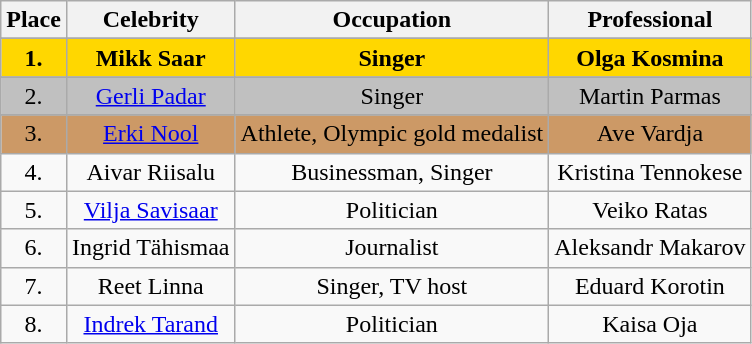<table class="sortable wikitable">
<tr>
<th>Place</th>
<th>Celebrity</th>
<th>Occupation</th>
<th>Professional</th>
</tr>
<tr -->
</tr>
<tr bgcolor="gold">
<td align="center"><strong>1.</strong></td>
<td align="center"><strong>Mikk Saar</strong></td>
<td align="center"><strong>Singer</strong></td>
<td align="center"><strong>Olga Kosmina</strong></td>
</tr>
<tr -->
</tr>
<tr bgcolor="silver">
<td align="center">2.</td>
<td align="center"><a href='#'>Gerli Padar</a></td>
<td align="center">Singer</td>
<td align="center">Martin Parmas</td>
</tr>
<tr -->
</tr>
<tr bgcolor="#cc9966">
<td align="center">3.</td>
<td align="center"><a href='#'>Erki Nool</a></td>
<td align="center">Athlete, Olympic gold medalist</td>
<td align="center">Ave Vardja</td>
</tr>
<tr -->
<td align="center">4.</td>
<td align="center">Aivar Riisalu</td>
<td align="center">Businessman, Singer</td>
<td align="center">Kristina Tennokese</td>
</tr>
<tr -->
<td align="center">5.</td>
<td align="center"><a href='#'>Vilja Savisaar</a></td>
<td align="center">Politician</td>
<td align="center">Veiko Ratas</td>
</tr>
<tr -->
<td align="center">6.</td>
<td align="center">Ingrid Tähismaa</td>
<td align="center">Journalist</td>
<td align="center">Aleksandr Makarov</td>
</tr>
<tr -->
<td align="center">7.</td>
<td align="center">Reet Linna</td>
<td align="center">Singer, TV host</td>
<td align="center">Eduard Korotin</td>
</tr>
<tr -->
<td align="center">8.</td>
<td align="center"><a href='#'>Indrek Tarand</a></td>
<td align="center">Politician</td>
<td align="center">Kaisa Oja</td>
</tr>
</table>
